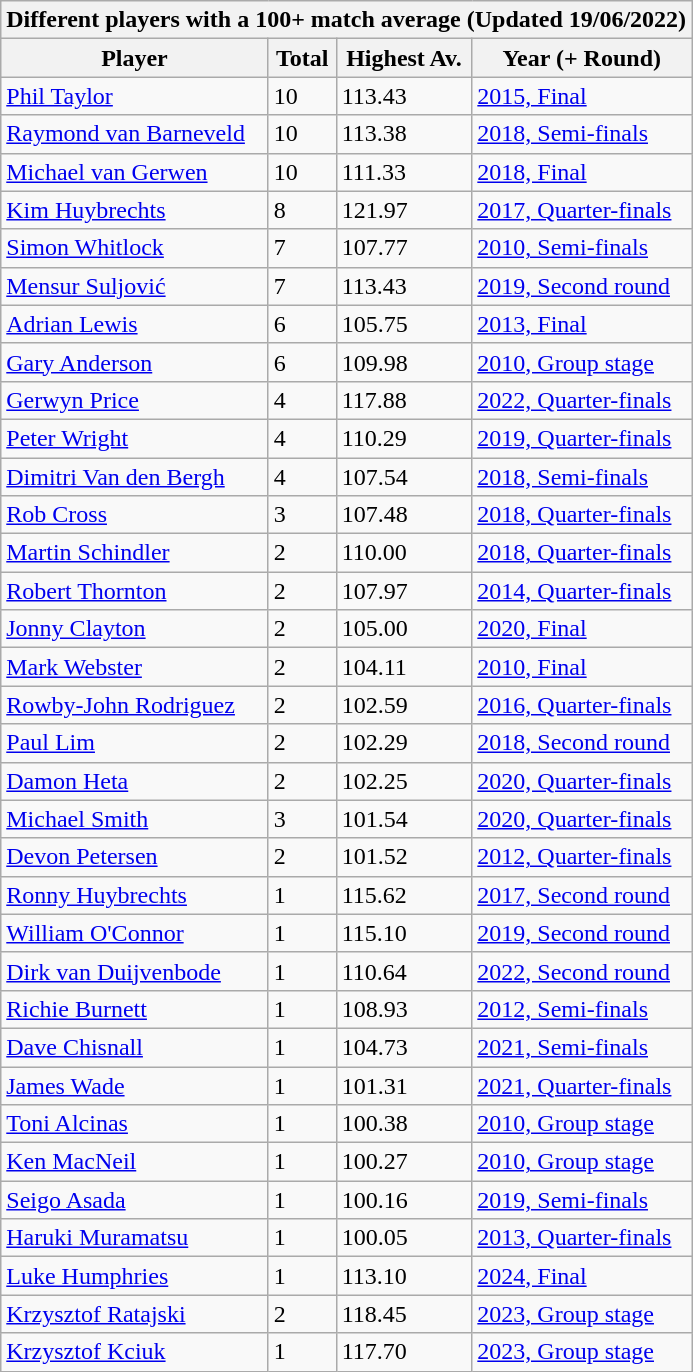<table class="wikitable sortable">
<tr>
<th colspan=4>Different players with a 100+ match average (Updated 19/06/2022)</th>
</tr>
<tr>
<th>Player</th>
<th>Total</th>
<th>Highest Av.</th>
<th>Year (+ Round)</th>
</tr>
<tr>
<td> <a href='#'>Phil Taylor</a></td>
<td>10</td>
<td>113.43</td>
<td><a href='#'>2015, Final</a></td>
</tr>
<tr>
<td> <a href='#'>Raymond van Barneveld</a></td>
<td>10</td>
<td>113.38</td>
<td><a href='#'>2018, Semi-finals</a></td>
</tr>
<tr>
<td> <a href='#'>Michael van Gerwen</a></td>
<td>10</td>
<td>111.33</td>
<td><a href='#'>2018, Final</a></td>
</tr>
<tr>
<td> <a href='#'>Kim Huybrechts</a></td>
<td>8</td>
<td>121.97</td>
<td><a href='#'>2017, Quarter-finals</a></td>
</tr>
<tr>
<td> <a href='#'>Simon Whitlock</a></td>
<td>7</td>
<td>107.77</td>
<td><a href='#'>2010, Semi-finals</a></td>
</tr>
<tr>
<td> <a href='#'>Mensur Suljović</a></td>
<td>7</td>
<td>113.43</td>
<td><a href='#'>2019, Second round</a></td>
</tr>
<tr>
<td> <a href='#'>Adrian Lewis</a></td>
<td>6</td>
<td>105.75</td>
<td><a href='#'>2013, Final</a></td>
</tr>
<tr>
<td> <a href='#'>Gary Anderson</a></td>
<td>6</td>
<td>109.98</td>
<td><a href='#'>2010, Group stage</a></td>
</tr>
<tr>
<td> <a href='#'>Gerwyn Price</a></td>
<td>4</td>
<td>117.88</td>
<td><a href='#'>2022, Quarter-finals</a></td>
</tr>
<tr>
<td> <a href='#'>Peter Wright</a></td>
<td>4</td>
<td>110.29</td>
<td><a href='#'>2019, Quarter-finals</a></td>
</tr>
<tr>
<td> <a href='#'>Dimitri Van den Bergh</a></td>
<td>4</td>
<td>107.54</td>
<td><a href='#'>2018, Semi-finals</a></td>
</tr>
<tr>
<td> <a href='#'>Rob Cross</a></td>
<td>3</td>
<td>107.48</td>
<td><a href='#'>2018, Quarter-finals</a></td>
</tr>
<tr>
<td> <a href='#'>Martin Schindler</a></td>
<td>2</td>
<td>110.00</td>
<td><a href='#'>2018, Quarter-finals</a></td>
</tr>
<tr>
<td> <a href='#'>Robert Thornton</a></td>
<td>2</td>
<td>107.97</td>
<td><a href='#'>2014, Quarter-finals</a></td>
</tr>
<tr>
<td> <a href='#'>Jonny Clayton</a></td>
<td>2</td>
<td>105.00</td>
<td><a href='#'>2020, Final</a></td>
</tr>
<tr>
<td> <a href='#'>Mark Webster</a></td>
<td>2</td>
<td>104.11</td>
<td><a href='#'>2010, Final</a></td>
</tr>
<tr>
<td> <a href='#'>Rowby-John Rodriguez</a></td>
<td>2</td>
<td>102.59</td>
<td><a href='#'>2016, Quarter-finals</a></td>
</tr>
<tr>
<td> <a href='#'>Paul Lim</a></td>
<td>2</td>
<td>102.29</td>
<td><a href='#'>2018, Second round</a></td>
</tr>
<tr>
<td> <a href='#'>Damon Heta</a></td>
<td>2</td>
<td>102.25</td>
<td><a href='#'>2020, Quarter-finals</a></td>
</tr>
<tr>
<td> <a href='#'>Michael Smith</a></td>
<td>3</td>
<td>101.54</td>
<td><a href='#'>2020, Quarter-finals</a></td>
</tr>
<tr>
<td> <a href='#'>Devon Petersen</a></td>
<td>2</td>
<td>101.52</td>
<td><a href='#'>2012, Quarter-finals</a></td>
</tr>
<tr>
<td> <a href='#'>Ronny Huybrechts</a></td>
<td>1</td>
<td>115.62</td>
<td><a href='#'>2017, Second round</a></td>
</tr>
<tr>
<td> <a href='#'>William O'Connor</a></td>
<td>1</td>
<td>115.10</td>
<td><a href='#'>2019, Second round</a></td>
</tr>
<tr>
<td> <a href='#'>Dirk van Duijvenbode</a></td>
<td>1</td>
<td>110.64</td>
<td><a href='#'>2022, Second round</a></td>
</tr>
<tr>
<td> <a href='#'>Richie Burnett</a></td>
<td>1</td>
<td>108.93</td>
<td><a href='#'>2012, Semi-finals</a></td>
</tr>
<tr>
<td> <a href='#'>Dave Chisnall</a></td>
<td>1</td>
<td>104.73</td>
<td><a href='#'>2021, Semi-finals</a></td>
</tr>
<tr>
<td> <a href='#'>James Wade</a></td>
<td>1</td>
<td>101.31</td>
<td><a href='#'>2021, Quarter-finals</a></td>
</tr>
<tr>
<td> <a href='#'>Toni Alcinas</a></td>
<td>1</td>
<td>100.38</td>
<td><a href='#'>2010, Group stage</a></td>
</tr>
<tr>
<td> <a href='#'>Ken MacNeil</a></td>
<td>1</td>
<td>100.27</td>
<td><a href='#'>2010, Group stage</a></td>
</tr>
<tr>
<td> <a href='#'>Seigo Asada</a></td>
<td>1</td>
<td>100.16</td>
<td><a href='#'>2019, Semi-finals</a></td>
</tr>
<tr>
<td> <a href='#'>Haruki Muramatsu</a></td>
<td>1</td>
<td>100.05</td>
<td><a href='#'>2013, Quarter-finals</a></td>
</tr>
<tr>
<td> <a href='#'>Luke Humphries</a></td>
<td>1</td>
<td>113.10</td>
<td><a href='#'>2024, Final</a></td>
</tr>
<tr>
<td> <a href='#'>Krzysztof Ratajski</a></td>
<td>2</td>
<td>118.45</td>
<td><a href='#'>2023, Group stage</a></td>
</tr>
<tr>
<td> <a href='#'>Krzysztof Kciuk</a></td>
<td>1</td>
<td>117.70</td>
<td><a href='#'>2023, Group stage</a></td>
</tr>
</table>
